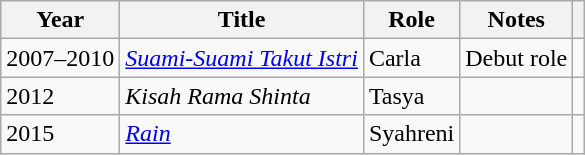<table class="wikitable unsortable">
<tr>
<th>Year</th>
<th>Title</th>
<th>Role</th>
<th>Notes</th>
<th></th>
</tr>
<tr>
<td>2007–2010</td>
<td><em><a href='#'>Suami-Suami Takut Istri</a></em></td>
<td>Carla</td>
<td>Debut role </td>
<td align="center"></td>
</tr>
<tr>
<td>2012</td>
<td><em>Kisah Rama Shinta</em></td>
<td>Tasya</td>
<td></td>
<td></td>
</tr>
<tr>
<td>2015</td>
<td><em><a href='#'>Rain</a></em></td>
<td>Syahreni</td>
<td></td>
<td></td>
</tr>
</table>
